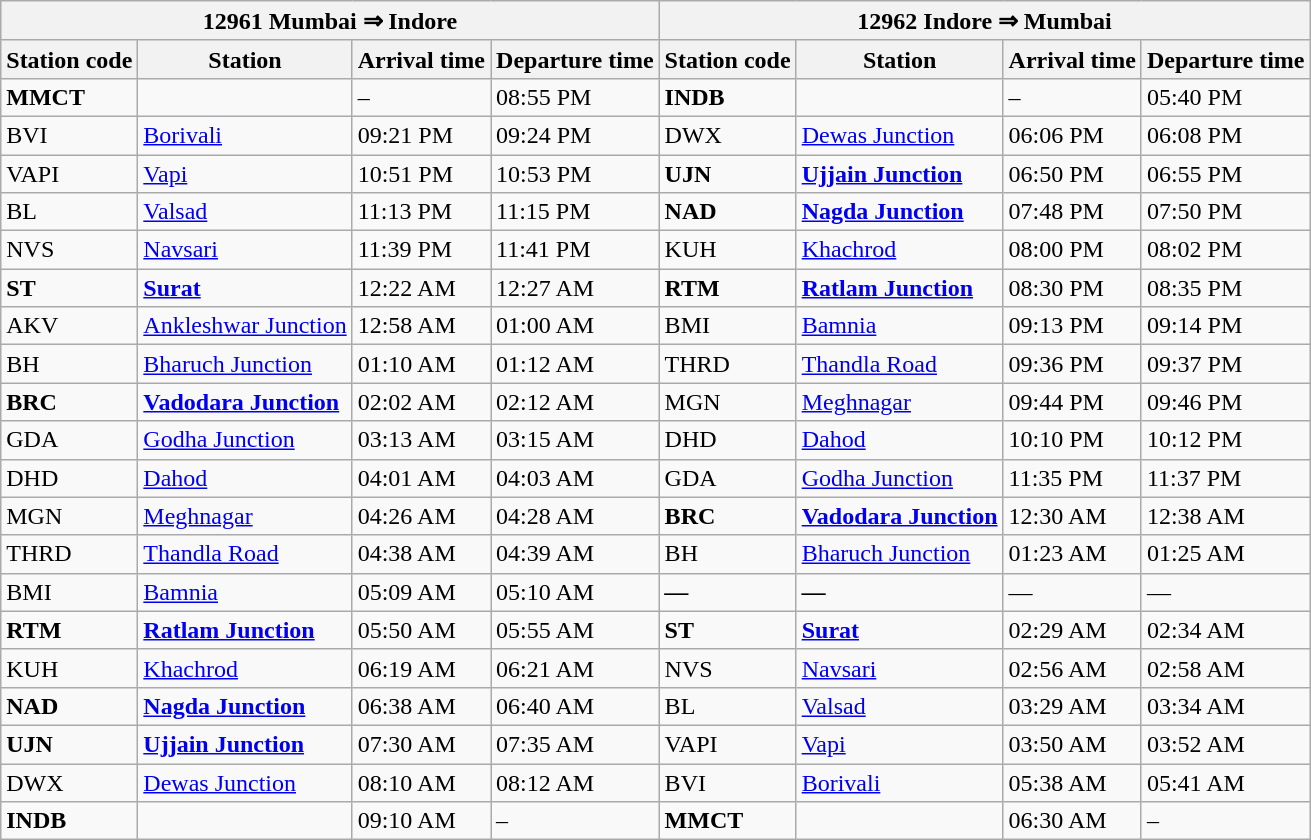<table class="wikitable">
<tr>
<th colspan="4">12961 Mumbai ⇒ Indore</th>
<th colspan="4">12962 Indore ⇒ Mumbai</th>
</tr>
<tr>
<th>Station code</th>
<th>Station</th>
<th>Arrival time</th>
<th>Departure time</th>
<th>Station code</th>
<th>Station</th>
<th>Arrival time</th>
<th>Departure time</th>
</tr>
<tr>
<td><strong>MMCT</strong></td>
<td><strong></strong></td>
<td>–</td>
<td>08:55 PM</td>
<td><strong>INDB</strong></td>
<td><strong></strong></td>
<td>–</td>
<td>05:40 PM</td>
</tr>
<tr>
<td>BVI</td>
<td><a href='#'>Borivali</a></td>
<td>09:21 PM</td>
<td>09:24 PM</td>
<td>DWX</td>
<td><a href='#'>Dewas Junction</a></td>
<td>06:06 PM</td>
<td>06:08 PM</td>
</tr>
<tr>
<td>VAPI</td>
<td><a href='#'>Vapi</a></td>
<td>10:51 PM</td>
<td>10:53 PM</td>
<td><strong>UJN</strong></td>
<td><a href='#'><strong>Ujjain Junction</strong></a></td>
<td>06:50 PM</td>
<td>06:55 PM</td>
</tr>
<tr>
<td>BL</td>
<td><a href='#'>Valsad</a></td>
<td>11:13 PM</td>
<td>11:15 PM</td>
<td><strong>NAD</strong></td>
<td><a href='#'><strong>Nagda Junction</strong></a></td>
<td>07:48 PM</td>
<td>07:50 PM</td>
</tr>
<tr>
<td>NVS</td>
<td><a href='#'>Navsari</a></td>
<td>11:39 PM</td>
<td>11:41 PM</td>
<td>KUH</td>
<td><a href='#'>Khachrod</a></td>
<td>08:00 PM</td>
<td>08:02 PM</td>
</tr>
<tr>
<td><strong>ST</strong></td>
<td><a href='#'><strong>Surat</strong></a></td>
<td>12:22 AM</td>
<td>12:27 AM</td>
<td><strong>RTM</strong></td>
<td><a href='#'><strong>Ratlam Junction</strong></a></td>
<td>08:30 PM</td>
<td>08:35 PM</td>
</tr>
<tr>
<td>AKV</td>
<td><a href='#'>Ankleshwar Junction</a></td>
<td>12:58 AM</td>
<td>01:00 AM</td>
<td>BMI</td>
<td><a href='#'>Bamnia</a></td>
<td>09:13 PM</td>
<td>09:14 PM</td>
</tr>
<tr>
<td>BH</td>
<td><a href='#'>Bharuch Junction</a></td>
<td>01:10 AM</td>
<td>01:12 AM</td>
<td>THRD</td>
<td><a href='#'>Thandla Road</a></td>
<td>09:36 PM</td>
<td>09:37 PM</td>
</tr>
<tr>
<td><strong>BRC</strong></td>
<td><a href='#'><strong>Vadodara Junction</strong></a></td>
<td>02:02 AM</td>
<td>02:12 AM</td>
<td>MGN</td>
<td><a href='#'>Meghnagar</a></td>
<td>09:44 PM</td>
<td>09:46 PM</td>
</tr>
<tr>
<td>GDA</td>
<td><a href='#'>Godha Junction</a></td>
<td>03:13 AM</td>
<td>03:15 AM</td>
<td>DHD</td>
<td><a href='#'>Dahod</a></td>
<td>10:10 PM</td>
<td>10:12 PM</td>
</tr>
<tr>
<td>DHD</td>
<td><a href='#'>Dahod</a></td>
<td>04:01 AM</td>
<td>04:03 AM</td>
<td>GDA</td>
<td><a href='#'>Godha Junction</a></td>
<td>11:35 PM</td>
<td>11:37 PM</td>
</tr>
<tr>
<td>MGN</td>
<td><a href='#'>Meghnagar</a></td>
<td>04:26 AM</td>
<td>04:28 AM</td>
<td><strong>BRC</strong></td>
<td><a href='#'><strong>Vadodara Junction</strong></a></td>
<td>12:30 AM</td>
<td>12:38 AM</td>
</tr>
<tr>
<td>THRD</td>
<td><a href='#'>Thandla Road</a></td>
<td>04:38 AM</td>
<td>04:39 AM</td>
<td>BH</td>
<td><a href='#'>Bharuch Junction</a></td>
<td>01:23 AM</td>
<td>01:25 AM</td>
</tr>
<tr>
<td>BMI</td>
<td><a href='#'>Bamnia</a></td>
<td>05:09 AM</td>
<td>05:10 AM</td>
<td><strong><em>—</em></strong></td>
<td><strong><em>—</em></strong></td>
<td>—</td>
<td>—</td>
</tr>
<tr>
<td><strong>RTM</strong></td>
<td><a href='#'><strong>Ratlam Junction</strong></a></td>
<td>05:50 AM</td>
<td>05:55 AM</td>
<td><strong>ST</strong></td>
<td><a href='#'><strong>Surat</strong></a></td>
<td>02:29 AM</td>
<td>02:34 AM</td>
</tr>
<tr>
<td>KUH</td>
<td><a href='#'>Khachrod</a></td>
<td>06:19 AM</td>
<td>06:21 AM</td>
<td>NVS</td>
<td><a href='#'>Navsari</a></td>
<td>02:56 AM</td>
<td>02:58 AM</td>
</tr>
<tr>
<td><strong>NAD</strong></td>
<td><a href='#'><strong>Nagda Junction</strong></a></td>
<td>06:38 AM</td>
<td>06:40 AM</td>
<td>BL</td>
<td><a href='#'>Valsad</a></td>
<td>03:29 AM</td>
<td>03:34 AM</td>
</tr>
<tr>
<td><strong>UJN</strong></td>
<td><a href='#'><strong>Ujjain Junction</strong></a></td>
<td>07:30 AM</td>
<td>07:35 AM</td>
<td>VAPI</td>
<td><a href='#'>Vapi</a></td>
<td>03:50 AM</td>
<td>03:52 AM</td>
</tr>
<tr>
<td>DWX</td>
<td><a href='#'>Dewas Junction</a></td>
<td>08:10 AM</td>
<td>08:12 AM</td>
<td>BVI</td>
<td><a href='#'>Borivali</a></td>
<td>05:38 AM</td>
<td>05:41 AM</td>
</tr>
<tr>
<td><strong>INDB</strong></td>
<td><strong></strong></td>
<td>09:10 AM</td>
<td>–</td>
<td><strong>MMCT</strong></td>
<td></td>
<td>06:30 AM</td>
<td>–</td>
</tr>
</table>
